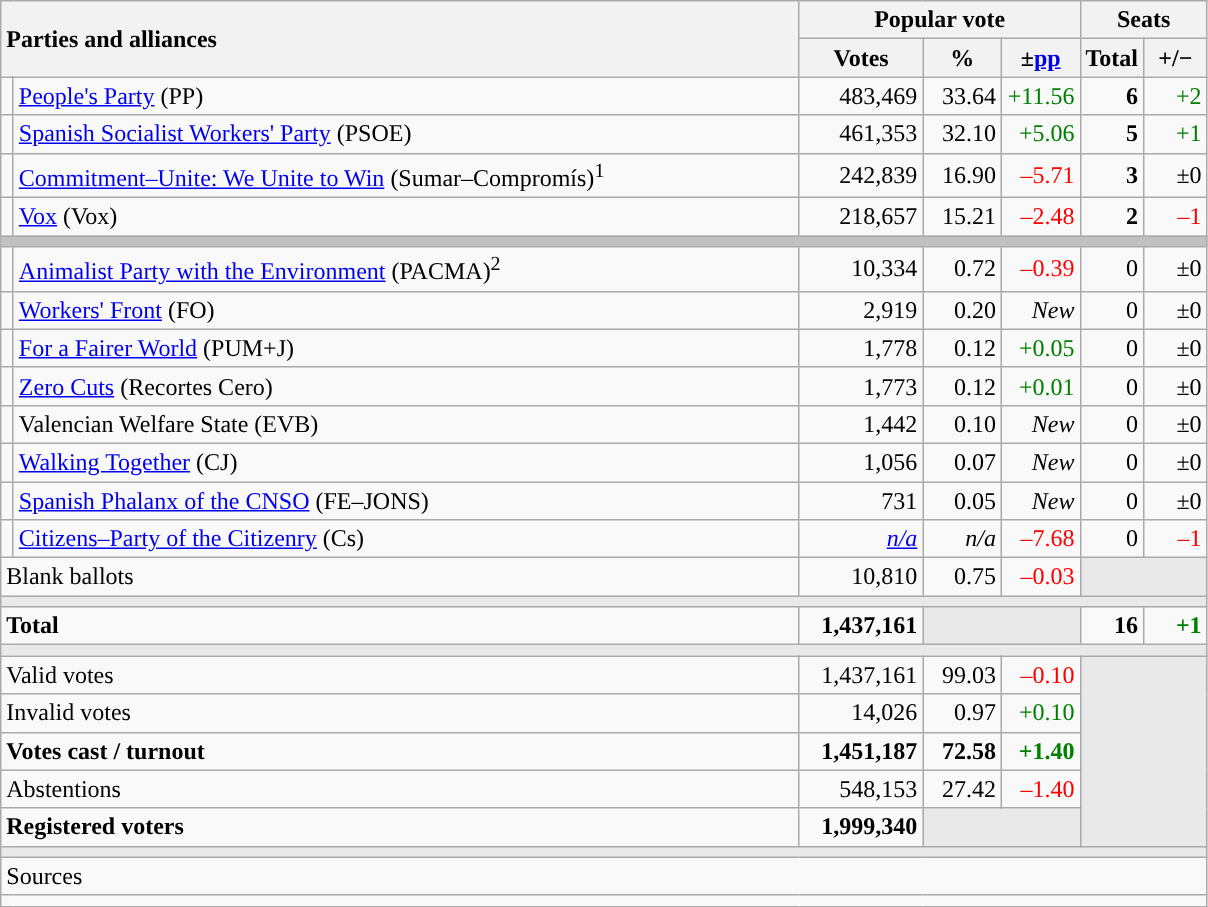<table class="wikitable" style="text-align:right;">
<tr>
<th style="text-align:left;" rowspan="2" colspan="2" width="525">Parties and alliances</th>
<th colspan="3">Popular vote</th>
<th colspan="2">Seats</th>
</tr>
<tr>
<th width="75">Votes</th>
<th width="45">%</th>
<th width="45">±<a href='#'>pp</a></th>
<th width="35">Total</th>
<th width="35">+/−</th>
</tr>
<tr>
<td width="1" style="color:inherit;background:"></td>
<td align="left"><a href='#'>People's Party</a> (PP)</td>
<td>483,469</td>
<td>33.64</td>
<td style="color:green;">+11.56</td>
<td><strong>6</strong></td>
<td style="color:green;">+2</td>
</tr>
<tr>
<td style="color:inherit;background:"></td>
<td align="left"><a href='#'>Spanish Socialist Workers' Party</a> (PSOE)</td>
<td>461,353</td>
<td>32.10</td>
<td style="color:green;">+5.06</td>
<td><strong>5</strong></td>
<td style="color:green;">+1</td>
</tr>
<tr>
<td style="color:inherit;background:"></td>
<td align="left"><a href='#'>Commitment–Unite: We Unite to Win</a> (Sumar–Compromís)<sup>1</sup></td>
<td>242,839</td>
<td>16.90</td>
<td style="color:red;">–5.71</td>
<td><strong>3</strong></td>
<td>±0</td>
</tr>
<tr>
<td style="color:inherit;background:"></td>
<td align="left"><a href='#'>Vox</a> (Vox)</td>
<td>218,657</td>
<td>15.21</td>
<td style="color:red;">–2.48</td>
<td><strong>2</strong></td>
<td style="color:red;">–1</td>
</tr>
<tr>
<td colspan="7" bgcolor="#C0C0C0"></td>
</tr>
<tr>
<td style="color:inherit;background:"></td>
<td align="left"><a href='#'>Animalist Party with the Environment</a> (PACMA)<sup>2</sup></td>
<td>10,334</td>
<td>0.72</td>
<td style="color:red;">–0.39</td>
<td>0</td>
<td>±0</td>
</tr>
<tr>
<td style="color:inherit;background:"></td>
<td align="left"><a href='#'>Workers' Front</a> (FO)</td>
<td>2,919</td>
<td>0.20</td>
<td><em>New</em></td>
<td>0</td>
<td>±0</td>
</tr>
<tr>
<td style="color:inherit;background:"></td>
<td align="left"><a href='#'>For a Fairer World</a> (PUM+J)</td>
<td>1,778</td>
<td>0.12</td>
<td style="color:green;">+0.05</td>
<td>0</td>
<td>±0</td>
</tr>
<tr>
<td style="color:inherit;background:"></td>
<td align="left"><a href='#'>Zero Cuts</a> (Recortes Cero)</td>
<td>1,773</td>
<td>0.12</td>
<td style="color:green;">+0.01</td>
<td>0</td>
<td>±0</td>
</tr>
<tr>
<td style="color:inherit;background:"></td>
<td align="left">Valencian Welfare State (EVB)</td>
<td>1,442</td>
<td>0.10</td>
<td><em>New</em></td>
<td>0</td>
<td>±0</td>
</tr>
<tr>
<td style="color:inherit;background:"></td>
<td align="left"><a href='#'>Walking Together</a> (CJ)</td>
<td>1,056</td>
<td>0.07</td>
<td><em>New</em></td>
<td>0</td>
<td>±0</td>
</tr>
<tr>
<td style="color:inherit;background:"></td>
<td align="left"><a href='#'>Spanish Phalanx of the CNSO</a> (FE–JONS)</td>
<td>731</td>
<td>0.05</td>
<td><em>New</em></td>
<td>0</td>
<td>±0</td>
</tr>
<tr>
<td style="color:inherit;background:"></td>
<td align="left"><a href='#'>Citizens–Party of the Citizenry</a> (Cs)</td>
<td><em><a href='#'>n/a</a></em></td>
<td><em>n/a</em></td>
<td style="color:red;">–7.68</td>
<td>0</td>
<td style="color:red;">–1</td>
</tr>
<tr>
<td align="left" colspan="2">Blank ballots</td>
<td>10,810</td>
<td>0.75</td>
<td style="color:red;">–0.03</td>
<td bgcolor="#E9E9E9" colspan="2"></td>
</tr>
<tr>
<td colspan="7" bgcolor="#E9E9E9"></td>
</tr>
<tr style="font-weight:bold;">
<td align="left" colspan="2">Total</td>
<td>1,437,161</td>
<td bgcolor="#E9E9E9" colspan="2"></td>
<td>16</td>
<td style="color:green;">+1</td>
</tr>
<tr>
<td colspan="7" bgcolor="#E9E9E9"></td>
</tr>
<tr>
<td align="left" colspan="2">Valid votes</td>
<td>1,437,161</td>
<td>99.03</td>
<td style="color:red;">–0.10</td>
<td bgcolor="#E9E9E9" colspan="2" rowspan="5"></td>
</tr>
<tr>
<td align="left" colspan="2">Invalid votes</td>
<td>14,026</td>
<td>0.97</td>
<td style="color:green;">+0.10</td>
</tr>
<tr style="font-weight:bold;">
<td align="left" colspan="2">Votes cast / turnout</td>
<td>1,451,187</td>
<td>72.58</td>
<td style="color:green;">+1.40</td>
</tr>
<tr>
<td align="left" colspan="2">Abstentions</td>
<td>548,153</td>
<td>27.42</td>
<td style="color:red;">–1.40</td>
</tr>
<tr style="font-weight:bold;">
<td align="left" colspan="2">Registered voters</td>
<td>1,999,340</td>
<td bgcolor="#E9E9E9" colspan="2"></td>
</tr>
<tr>
<td colspan="7" bgcolor="#E9E9E9"></td>
</tr>
<tr>
<td align="left" colspan="7">Sources</td>
</tr>
<tr>
<td colspan="7" style="text-align:left; max-width:790px;"></td>
</tr>
</table>
